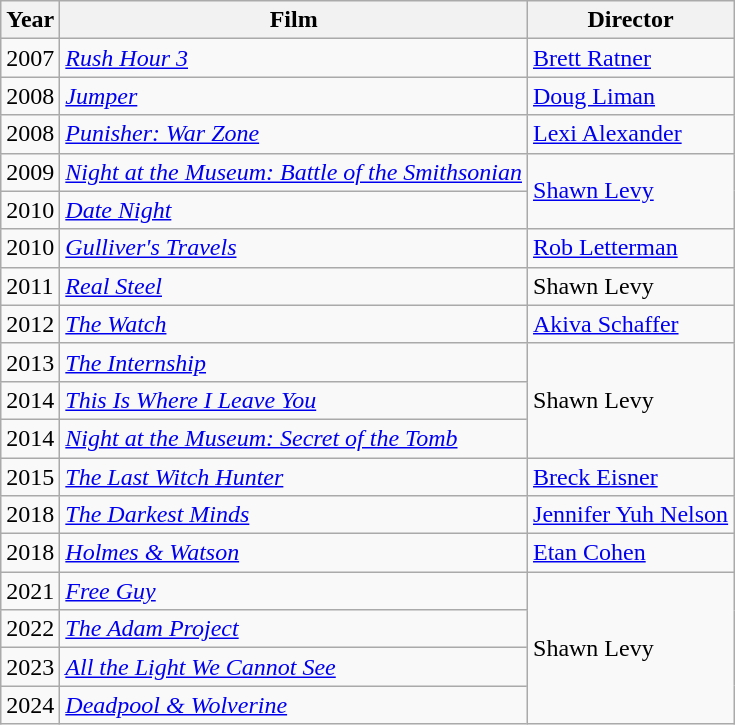<table class="wikitable">
<tr>
<th>Year</th>
<th>Film</th>
<th>Director</th>
</tr>
<tr>
<td>2007</td>
<td><em><a href='#'>Rush Hour 3</a></em></td>
<td><a href='#'>Brett Ratner</a></td>
</tr>
<tr>
<td>2008</td>
<td><em><a href='#'>Jumper</a></em></td>
<td><a href='#'>Doug Liman</a></td>
</tr>
<tr>
<td>2008</td>
<td><em><a href='#'>Punisher: War Zone</a></em></td>
<td><a href='#'>Lexi Alexander</a></td>
</tr>
<tr>
<td>2009</td>
<td><em><a href='#'>Night at the Museum: Battle of the Smithsonian</a></em></td>
<td rowspan="2"><a href='#'>Shawn Levy</a></td>
</tr>
<tr>
<td>2010</td>
<td><em><a href='#'>Date Night</a></em></td>
</tr>
<tr>
<td>2010</td>
<td><em><a href='#'>Gulliver's Travels</a></em></td>
<td><a href='#'>Rob Letterman</a></td>
</tr>
<tr>
<td>2011</td>
<td><em><a href='#'>Real Steel</a></em></td>
<td>Shawn Levy</td>
</tr>
<tr>
<td>2012</td>
<td><em><a href='#'>The Watch</a></em></td>
<td><a href='#'>Akiva Schaffer</a></td>
</tr>
<tr>
<td>2013</td>
<td><em><a href='#'>The Internship</a></em></td>
<td rowspan="3">Shawn Levy</td>
</tr>
<tr>
<td>2014</td>
<td><em><a href='#'>This Is Where I Leave You</a></em></td>
</tr>
<tr>
<td>2014</td>
<td><em><a href='#'>Night at the Museum: Secret of the Tomb</a></em></td>
</tr>
<tr>
<td>2015</td>
<td><em><a href='#'>The Last Witch Hunter</a></em></td>
<td><a href='#'>Breck Eisner</a></td>
</tr>
<tr>
<td>2018</td>
<td><em><a href='#'>The Darkest Minds</a></em></td>
<td><a href='#'>Jennifer Yuh Nelson</a></td>
</tr>
<tr>
<td>2018</td>
<td><em><a href='#'>Holmes & Watson</a></em></td>
<td><a href='#'>Etan Cohen</a></td>
</tr>
<tr>
<td>2021</td>
<td><em><a href='#'>Free Guy</a></em></td>
<td rowspan="4">Shawn Levy</td>
</tr>
<tr>
<td>2022</td>
<td><em><a href='#'>The Adam Project</a></em></td>
</tr>
<tr>
<td>2023</td>
<td><em><a href='#'>All the Light We Cannot See</a></em></td>
</tr>
<tr>
<td>2024</td>
<td><em><a href='#'>Deadpool & Wolverine</a></em></td>
</tr>
</table>
